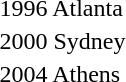<table>
<tr>
<td>1996 Atlanta <br></td>
<td></td>
<td></td>
<td></td>
</tr>
<tr>
<td>2000 Sydney <br></td>
<td></td>
<td></td>
<td></td>
</tr>
<tr>
<td>2004 Athens <br></td>
<td></td>
<td></td>
<td></td>
</tr>
</table>
